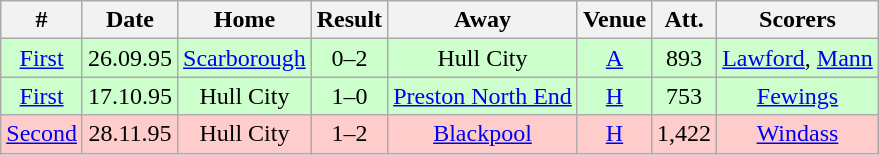<table class="wikitable " style="font-size:100%; text-align:center">
<tr>
<th>#</th>
<th>Date</th>
<th>Home</th>
<th>Result</th>
<th>Away</th>
<th>Venue</th>
<th>Att.</th>
<th>Scorers</th>
</tr>
<tr style="background: #CCFFCC;">
<td><a href='#'>First</a></td>
<td>26.09.95</td>
<td><a href='#'>Scarborough</a></td>
<td>0–2</td>
<td>Hull City</td>
<td><a href='#'>A</a></td>
<td>893</td>
<td><a href='#'>Lawford</a>, <a href='#'>Mann</a></td>
</tr>
<tr style="background: #CCFFCC;">
<td><a href='#'>First</a></td>
<td>17.10.95</td>
<td>Hull City</td>
<td>1–0</td>
<td><a href='#'>Preston North End</a></td>
<td><a href='#'>H</a></td>
<td>753</td>
<td><a href='#'>Fewings</a></td>
</tr>
<tr style="background: #FFCCCC;">
<td><a href='#'>Second</a></td>
<td>28.11.95</td>
<td>Hull City</td>
<td>1–2</td>
<td><a href='#'>Blackpool</a></td>
<td><a href='#'>H</a></td>
<td>1,422</td>
<td><a href='#'>Windass</a></td>
</tr>
</table>
